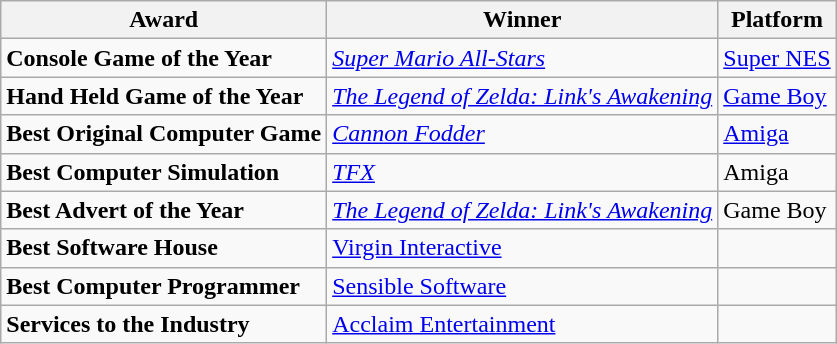<table class="wikitable">
<tr>
<th><strong>Award</strong></th>
<th><strong>Winner</strong></th>
<th><strong>Platform</strong></th>
</tr>
<tr>
<td><strong>Console Game of the Year</strong></td>
<td><em><a href='#'>Super Mario All-Stars</a></em></td>
<td><a href='#'>Super NES</a></td>
</tr>
<tr>
<td><strong>Hand Held Game of the Year</strong></td>
<td><em><a href='#'>The Legend of Zelda: Link's Awakening</a></em></td>
<td><a href='#'>Game Boy</a></td>
</tr>
<tr>
<td><strong>Best Original Computer Game</strong></td>
<td><a href='#'><em>Cannon Fodder</em></a></td>
<td><a href='#'>Amiga</a></td>
</tr>
<tr>
<td><strong>Best Computer Simulation</strong></td>
<td><a href='#'><em>TFX</em></a></td>
<td>Amiga</td>
</tr>
<tr>
<td><strong>Best Advert of the Year</strong></td>
<td><em><a href='#'>The Legend of Zelda: Link's Awakening</a></em></td>
<td>Game Boy</td>
</tr>
<tr>
<td><strong>Best Software House</strong></td>
<td><a href='#'>Virgin Interactive</a></td>
<td></td>
</tr>
<tr>
<td><strong>Best Computer Programmer</strong></td>
<td><a href='#'>Sensible Software</a></td>
<td></td>
</tr>
<tr>
<td><strong>Services to the Industry</strong></td>
<td><a href='#'>Acclaim Entertainment</a></td>
<td></td>
</tr>
</table>
